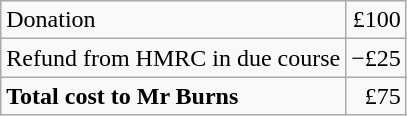<table class="wikitable">
<tr>
<td>Donation</td>
<td style="text-align:right">£100</td>
</tr>
<tr>
<td>Refund from HMRC in due course</td>
<td style="text-align:right">−£25</td>
</tr>
<tr>
<td><strong>Total cost to Mr Burns</strong></td>
<td style="text-align:right">£75</td>
</tr>
</table>
